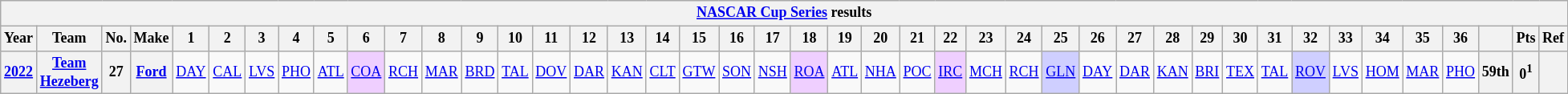<table class="wikitable" style="text-align:center; font-size:75%">
<tr>
<th colspan=43><a href='#'>NASCAR Cup Series</a> results</th>
</tr>
<tr>
<th>Year</th>
<th>Team</th>
<th>No.</th>
<th>Make</th>
<th>1</th>
<th>2</th>
<th>3</th>
<th>4</th>
<th>5</th>
<th>6</th>
<th>7</th>
<th>8</th>
<th>9</th>
<th>10</th>
<th>11</th>
<th>12</th>
<th>13</th>
<th>14</th>
<th>15</th>
<th>16</th>
<th>17</th>
<th>18</th>
<th>19</th>
<th>20</th>
<th>21</th>
<th>22</th>
<th>23</th>
<th>24</th>
<th>25</th>
<th>26</th>
<th>27</th>
<th>28</th>
<th>29</th>
<th>30</th>
<th>31</th>
<th>32</th>
<th>33</th>
<th>34</th>
<th>35</th>
<th>36</th>
<th></th>
<th>Pts</th>
<th>Ref</th>
</tr>
<tr>
<th><a href='#'>2022</a></th>
<th><a href='#'>Team Hezeberg</a></th>
<th>27</th>
<th><a href='#'>Ford</a></th>
<td><a href='#'>DAY</a></td>
<td><a href='#'>CAL</a></td>
<td><a href='#'>LVS</a></td>
<td><a href='#'>PHO</a></td>
<td><a href='#'>ATL</a></td>
<td style="background:#EFCFFF;"><a href='#'>COA</a><br></td>
<td><a href='#'>RCH</a></td>
<td><a href='#'>MAR</a></td>
<td><a href='#'>BRD</a></td>
<td><a href='#'>TAL</a></td>
<td><a href='#'>DOV</a></td>
<td><a href='#'>DAR</a></td>
<td><a href='#'>KAN</a></td>
<td><a href='#'>CLT</a></td>
<td><a href='#'>GTW</a></td>
<td><a href='#'>SON</a></td>
<td><a href='#'>NSH</a></td>
<td style="background:#EFCFFF;"><a href='#'>ROA</a><br></td>
<td><a href='#'>ATL</a></td>
<td><a href='#'>NHA</a></td>
<td><a href='#'>POC</a></td>
<td style="background:#EFCFFF;"><a href='#'>IRC</a><br></td>
<td><a href='#'>MCH</a></td>
<td><a href='#'>RCH</a></td>
<td style="background:#CFCFFF;"><a href='#'>GLN</a><br></td>
<td><a href='#'>DAY</a></td>
<td><a href='#'>DAR</a></td>
<td><a href='#'>KAN</a></td>
<td><a href='#'>BRI</a></td>
<td><a href='#'>TEX</a></td>
<td><a href='#'>TAL</a></td>
<td style="background:#CFCFFF;"><a href='#'>ROV</a><br></td>
<td><a href='#'>LVS</a></td>
<td><a href='#'>HOM</a></td>
<td><a href='#'>MAR</a></td>
<td><a href='#'>PHO</a></td>
<th>59th</th>
<th>0<sup>1</sup></th>
<th></th>
</tr>
</table>
